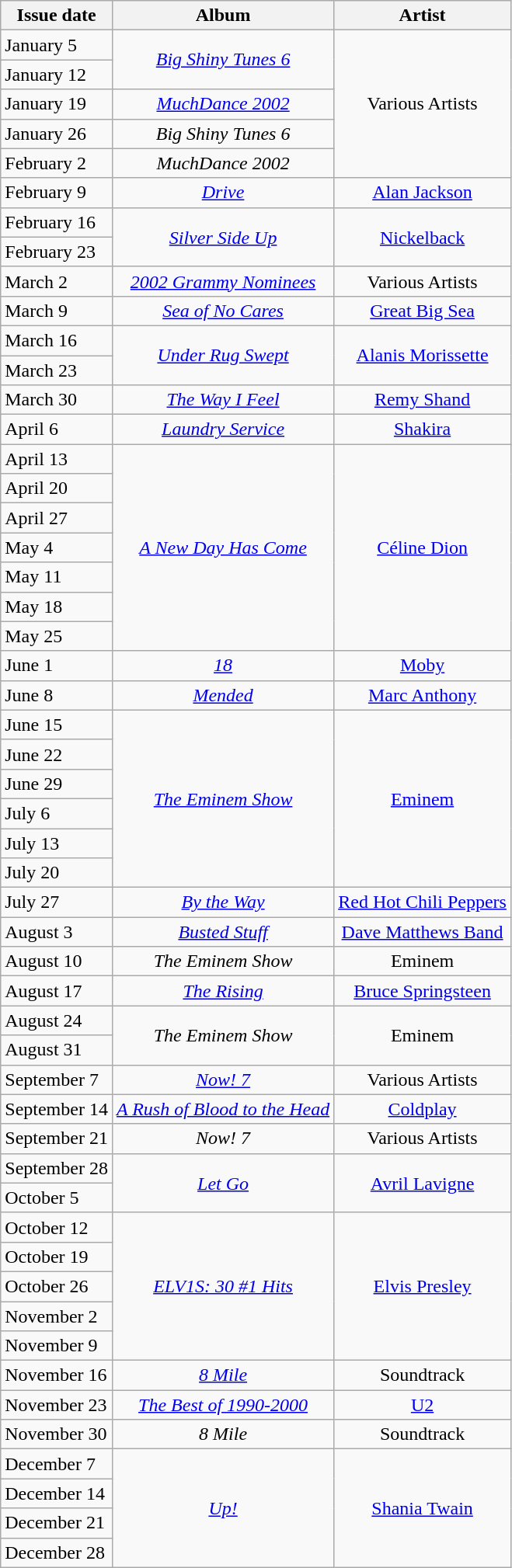<table class=wikitable>
<tr>
<th><strong>Issue date</strong></th>
<th><strong>Album</strong></th>
<th><strong>Artist</strong></th>
</tr>
<tr>
<td>January 5</td>
<td rowspan="2" align="center"><em><a href='#'>Big Shiny Tunes 6</a></em></td>
<td rowspan="5" align="center">Various Artists</td>
</tr>
<tr>
<td>January 12</td>
</tr>
<tr>
<td>January 19</td>
<td align="center"><em><a href='#'>MuchDance 2002</a></em></td>
</tr>
<tr>
<td>January 26</td>
<td align="center"><em>Big Shiny Tunes 6</em></td>
</tr>
<tr>
<td>February 2</td>
<td align="center"><em>MuchDance 2002</em></td>
</tr>
<tr>
<td>February 9</td>
<td align="center"><em><a href='#'>Drive</a></em></td>
<td align="center"><a href='#'>Alan Jackson</a></td>
</tr>
<tr>
<td>February 16</td>
<td rowspan="2" align="center"><em><a href='#'>Silver Side Up</a></em></td>
<td rowspan="2" align="center"><a href='#'>Nickelback</a></td>
</tr>
<tr>
<td>February 23</td>
</tr>
<tr>
<td>March 2</td>
<td align="center"><em><a href='#'>2002 Grammy Nominees</a></em></td>
<td align="center">Various Artists</td>
</tr>
<tr>
<td>March 9</td>
<td align="center"><em><a href='#'>Sea of No Cares</a></em></td>
<td align="center"><a href='#'>Great Big Sea</a></td>
</tr>
<tr>
<td>March 16</td>
<td rowspan="2" align="center"><em><a href='#'>Under Rug Swept</a></em></td>
<td rowspan="2" align="center"><a href='#'>Alanis Morissette</a></td>
</tr>
<tr>
<td>March 23</td>
</tr>
<tr>
<td>March 30</td>
<td align="center"><em><a href='#'>The Way I Feel</a></em></td>
<td align="center"><a href='#'>Remy Shand</a></td>
</tr>
<tr>
<td>April 6</td>
<td align="center"><em><a href='#'>Laundry Service</a></em></td>
<td align="center"><a href='#'>Shakira</a></td>
</tr>
<tr>
<td>April 13</td>
<td rowspan="7" align="center"><em><a href='#'>A New Day Has Come</a></em></td>
<td rowspan="7" align="center"><a href='#'>Céline Dion</a></td>
</tr>
<tr>
<td>April 20</td>
</tr>
<tr>
<td>April 27</td>
</tr>
<tr>
<td>May 4</td>
</tr>
<tr>
<td>May 11</td>
</tr>
<tr>
<td>May 18</td>
</tr>
<tr>
<td>May 25</td>
</tr>
<tr>
<td>June 1</td>
<td align="center"><em><a href='#'>18</a></em></td>
<td align="center"><a href='#'>Moby</a></td>
</tr>
<tr>
<td>June 8</td>
<td align="center"><em><a href='#'>Mended</a></em></td>
<td align="center"><a href='#'>Marc Anthony</a></td>
</tr>
<tr>
<td>June 15</td>
<td rowspan="6" align="center"><em><a href='#'>The Eminem Show</a></em></td>
<td rowspan="6" align="center"><a href='#'>Eminem</a></td>
</tr>
<tr>
<td>June 22</td>
</tr>
<tr>
<td>June 29</td>
</tr>
<tr>
<td>July 6</td>
</tr>
<tr>
<td>July 13</td>
</tr>
<tr>
<td>July 20</td>
</tr>
<tr>
<td>July 27</td>
<td align="center"><em><a href='#'>By the Way</a></em></td>
<td align="center"><a href='#'>Red Hot Chili Peppers</a></td>
</tr>
<tr>
<td>August 3</td>
<td align="center"><em><a href='#'>Busted Stuff</a></em></td>
<td align="center"><a href='#'>Dave Matthews Band</a></td>
</tr>
<tr>
<td>August 10</td>
<td align="center"><em>The Eminem Show</em></td>
<td align="center">Eminem</td>
</tr>
<tr>
<td>August 17</td>
<td align="center"><em><a href='#'>The Rising</a></em></td>
<td align="center"><a href='#'>Bruce Springsteen</a></td>
</tr>
<tr>
<td>August 24</td>
<td rowspan="2" align="center"><em>The Eminem Show</em></td>
<td rowspan="2" align="center">Eminem</td>
</tr>
<tr>
<td>August 31</td>
</tr>
<tr>
<td>September 7</td>
<td align="center"><em><a href='#'>Now! 7</a></em></td>
<td align="center">Various Artists</td>
</tr>
<tr>
<td>September 14</td>
<td align="center"><em><a href='#'>A Rush of Blood to the Head</a></em></td>
<td align="center"><a href='#'>Coldplay</a></td>
</tr>
<tr>
<td>September 21</td>
<td align="center"><em>Now! 7</em></td>
<td align="center">Various Artists</td>
</tr>
<tr>
<td>September 28</td>
<td rowspan="2" align="center"><em><a href='#'>Let Go</a></em></td>
<td rowspan="2" align="center"><a href='#'>Avril Lavigne</a></td>
</tr>
<tr>
<td>October 5</td>
</tr>
<tr>
<td>October 12</td>
<td rowspan="5" align="center"><em><a href='#'>ELV1S: 30 #1 Hits</a></em></td>
<td rowspan="5" align="center"><a href='#'>Elvis Presley</a></td>
</tr>
<tr>
<td>October 19</td>
</tr>
<tr>
<td>October 26</td>
</tr>
<tr>
<td>November 2</td>
</tr>
<tr>
<td>November 9</td>
</tr>
<tr>
<td>November 16</td>
<td align="center"><em><a href='#'>8 Mile</a></em></td>
<td align="center">Soundtrack</td>
</tr>
<tr>
<td>November 23</td>
<td align="center"><em><a href='#'>The Best of 1990-2000</a></em></td>
<td align="center"><a href='#'>U2</a></td>
</tr>
<tr>
<td>November 30</td>
<td align="center"><em>8 Mile</em></td>
<td align="center">Soundtrack</td>
</tr>
<tr>
<td>December 7</td>
<td rowspan="4" align="center"><em><a href='#'>Up!</a></em></td>
<td rowspan="4" align="center"><a href='#'>Shania Twain</a></td>
</tr>
<tr>
<td>December 14</td>
</tr>
<tr>
<td>December 21</td>
</tr>
<tr>
<td>December 28</td>
</tr>
</table>
